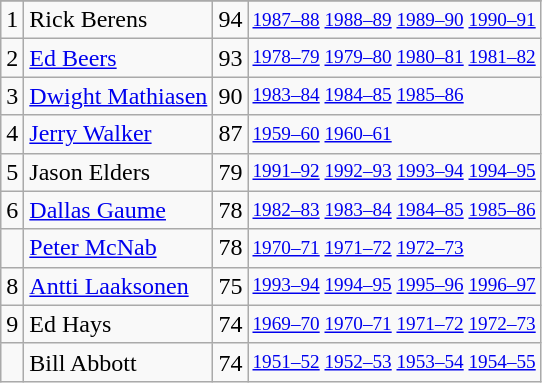<table class="wikitable">
<tr>
</tr>
<tr>
<td>1</td>
<td>Rick Berens</td>
<td>94</td>
<td style="font-size:80%;"><a href='#'>1987–88</a> <a href='#'>1988–89</a> <a href='#'>1989–90</a> <a href='#'>1990–91</a></td>
</tr>
<tr>
<td>2</td>
<td><a href='#'>Ed Beers</a></td>
<td>93</td>
<td style="font-size:80%;"><a href='#'>1978–79</a> <a href='#'>1979–80</a> <a href='#'>1980–81</a> <a href='#'>1981–82</a></td>
</tr>
<tr>
<td>3</td>
<td><a href='#'>Dwight Mathiasen</a></td>
<td>90</td>
<td style="font-size:80%;"><a href='#'>1983–84</a> <a href='#'>1984–85</a> <a href='#'>1985–86</a></td>
</tr>
<tr>
<td>4</td>
<td><a href='#'>Jerry Walker</a></td>
<td>87</td>
<td style="font-size:80%;"><a href='#'>1959–60</a> <a href='#'>1960–61</a></td>
</tr>
<tr>
<td>5</td>
<td>Jason Elders</td>
<td>79</td>
<td style="font-size:80%;"><a href='#'>1991–92</a> <a href='#'>1992–93</a> <a href='#'>1993–94</a> <a href='#'>1994–95</a></td>
</tr>
<tr>
<td>6</td>
<td><a href='#'>Dallas Gaume</a></td>
<td>78</td>
<td style="font-size:80%;"><a href='#'>1982–83</a> <a href='#'>1983–84</a> <a href='#'>1984–85</a> <a href='#'>1985–86</a></td>
</tr>
<tr>
<td></td>
<td><a href='#'>Peter McNab</a></td>
<td>78</td>
<td style="font-size:80%;"><a href='#'>1970–71</a> <a href='#'>1971–72</a> <a href='#'>1972–73</a></td>
</tr>
<tr>
<td>8</td>
<td><a href='#'>Antti Laaksonen</a></td>
<td>75</td>
<td style="font-size:80%;"><a href='#'>1993–94</a> <a href='#'>1994–95</a> <a href='#'>1995–96</a> <a href='#'>1996–97</a></td>
</tr>
<tr>
<td>9</td>
<td>Ed Hays</td>
<td>74</td>
<td style="font-size:80%;"><a href='#'>1969–70</a> <a href='#'>1970–71</a> <a href='#'>1971–72</a> <a href='#'>1972–73</a></td>
</tr>
<tr>
<td></td>
<td>Bill Abbott</td>
<td>74</td>
<td style="font-size:80%;"><a href='#'>1951–52</a> <a href='#'>1952–53</a> <a href='#'>1953–54</a> <a href='#'>1954–55</a></td>
</tr>
</table>
